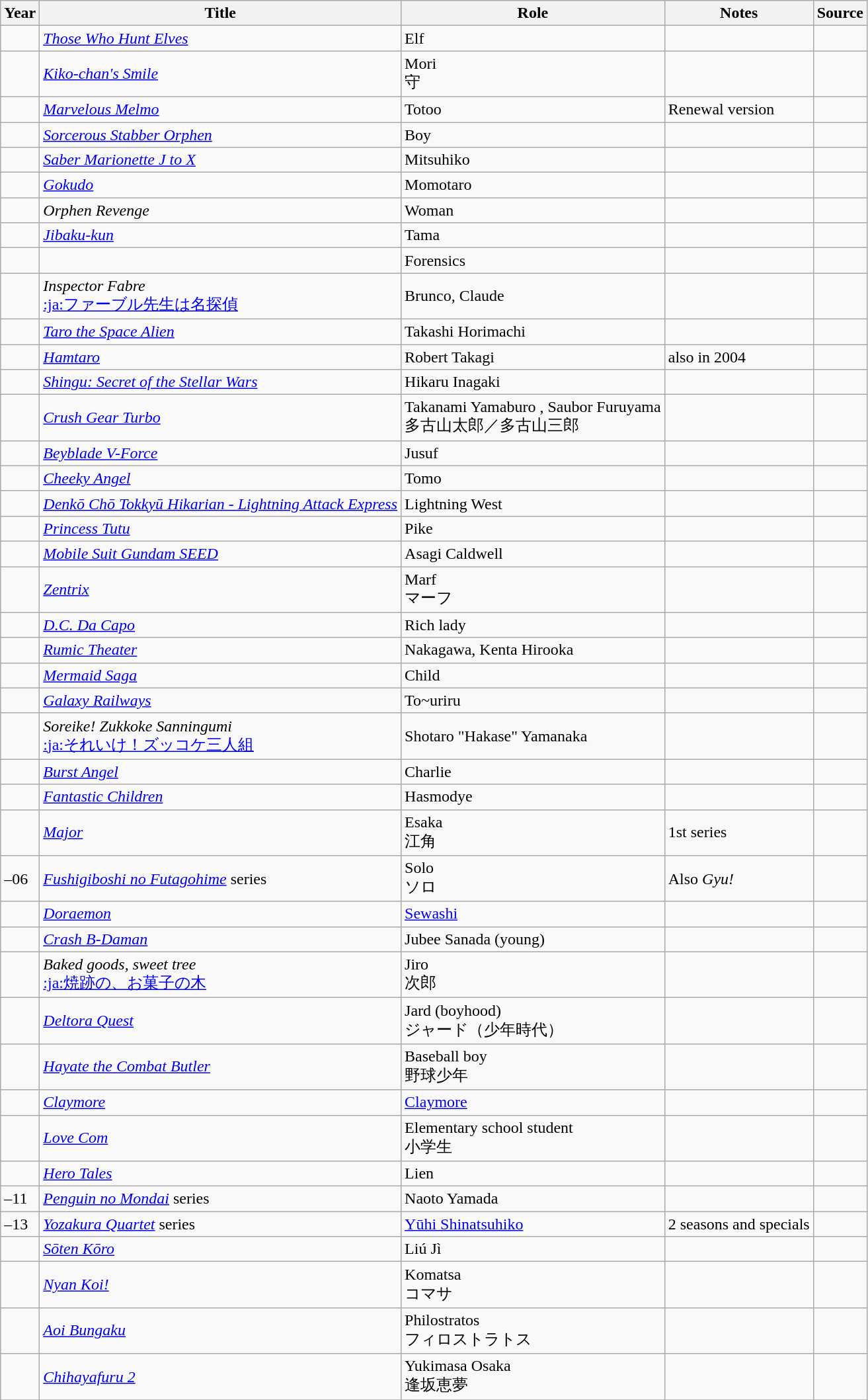<table class="wikitable sortable plainrowheaders">
<tr>
<th>Year</th>
<th>Title</th>
<th>Role</th>
<th class="unsortable">Notes</th>
<th class="unsortable">Source</th>
</tr>
<tr |->
<td></td>
<td><em><a href='#'>Those Who Hunt Elves</a></em></td>
<td>Elf</td>
<td></td>
<td></td>
</tr>
<tr>
<td></td>
<td><em><a href='#'>Kiko-chan's Smile</a></em></td>
<td>Mori<br>守</td>
<td></td>
<td></td>
</tr>
<tr>
<td></td>
<td><em><a href='#'>Marvelous Melmo</a></em></td>
<td>Totoo</td>
<td>Renewal version</td>
<td></td>
</tr>
<tr>
<td></td>
<td><em><a href='#'>Sorcerous Stabber Orphen</a></em></td>
<td>Boy</td>
<td></td>
<td></td>
</tr>
<tr>
<td></td>
<td><em><a href='#'>Saber Marionette J to X</a></em></td>
<td>Mitsuhiko</td>
<td></td>
<td></td>
</tr>
<tr>
<td></td>
<td><em><a href='#'>Gokudo</a></em></td>
<td>Momotaro</td>
<td></td>
<td></td>
</tr>
<tr>
<td></td>
<td><em>Orphen Revenge</em></td>
<td>Woman</td>
<td></td>
<td></td>
</tr>
<tr>
<td></td>
<td><em><a href='#'>Jibaku-kun</a></em></td>
<td>Tama</td>
<td></td>
<td></td>
</tr>
<tr>
<td></td>
<td><em></em></td>
<td>Forensics</td>
<td></td>
<td></td>
</tr>
<tr>
<td></td>
<td><em>Inspector Fabre</em><br><a href='#'>:ja:ファーブル先生は名探偵</a></td>
<td>Brunco, Claude</td>
<td></td>
<td></td>
</tr>
<tr>
<td></td>
<td><em><a href='#'>Taro the Space Alien</a></em></td>
<td>Takashi Horimachi</td>
<td></td>
<td></td>
</tr>
<tr>
<td></td>
<td><em><a href='#'>Hamtaro</a></em></td>
<td>Robert Takagi</td>
<td>also in 2004</td>
<td></td>
</tr>
<tr>
<td></td>
<td><em><a href='#'>Shingu: Secret of the Stellar Wars</a></em></td>
<td>Hikaru Inagaki </td>
<td></td>
<td></td>
</tr>
<tr>
<td></td>
<td><em><a href='#'>Crush Gear Turbo</a></em></td>
<td>Takanami Yamaburo , Saubor Furuyama<br>多古山太郎／多古山三郎</td>
<td></td>
<td></td>
</tr>
<tr>
<td></td>
<td><em><a href='#'>Beyblade V-Force</a></em></td>
<td>Jusuf</td>
<td></td>
<td></td>
</tr>
<tr>
<td></td>
<td><em><a href='#'>Cheeky Angel</a></em></td>
<td>Tomo</td>
<td></td>
<td></td>
</tr>
<tr>
<td></td>
<td><em><a href='#'>Denkō Chō Tokkyū Hikarian - Lightning Attack Express</a></em></td>
<td>Lightning West</td>
<td></td>
<td></td>
</tr>
<tr>
<td></td>
<td><em><a href='#'>Princess Tutu</a></em></td>
<td>Pike</td>
<td></td>
<td></td>
</tr>
<tr>
<td></td>
<td><em><a href='#'>Mobile Suit Gundam SEED</a></em></td>
<td>Asagi Caldwell</td>
<td></td>
<td></td>
</tr>
<tr>
<td></td>
<td><em><a href='#'>Zentrix</a></em></td>
<td>Marf<br>マーフ</td>
<td></td>
<td></td>
</tr>
<tr>
<td></td>
<td><em><a href='#'>D.C. Da Capo</a></em></td>
<td>Rich lady</td>
<td></td>
<td></td>
</tr>
<tr>
<td></td>
<td><em><a href='#'>Rumic Theater</a></em></td>
<td>Nakagawa, Kenta Hirooka</td>
<td></td>
<td></td>
</tr>
<tr>
<td></td>
<td><em><a href='#'>Mermaid Saga</a></em></td>
<td>Child</td>
<td></td>
<td></td>
</tr>
<tr>
<td></td>
<td><em><a href='#'>Galaxy Railways</a></em></td>
<td>To~uriru</td>
<td></td>
<td></td>
</tr>
<tr>
<td></td>
<td><em>Soreike! Zukkoke Sanningumi</em><br><a href='#'>:ja:それいけ！ズッコケ三人組</a></td>
<td>Shotaro "Hakase" Yamanaka</td>
<td></td>
<td></td>
</tr>
<tr>
<td></td>
<td><em><a href='#'>Burst Angel</a></em></td>
<td>Charlie</td>
<td></td>
<td></td>
</tr>
<tr>
<td></td>
<td><em><a href='#'>Fantastic Children</a></em></td>
<td>Hasmodye</td>
<td></td>
<td></td>
</tr>
<tr>
<td></td>
<td><em><a href='#'>Major</a></em></td>
<td>Esaka<br>江角</td>
<td>1st series</td>
<td></td>
</tr>
<tr>
<td>–06</td>
<td><em><a href='#'>Fushigiboshi no Futagohime</a></em> series</td>
<td>Solo<br>ソロ</td>
<td>Also <em>Gyu!</em></td>
<td></td>
</tr>
<tr>
<td></td>
<td><em><a href='#'>Doraemon</a></em></td>
<td><a href='#'>Sewashi</a></td>
<td></td>
<td></td>
</tr>
<tr>
<td></td>
<td><em><a href='#'>Crash B-Daman</a></em></td>
<td>Jubee Sanada (young)</td>
<td></td>
<td></td>
</tr>
<tr>
<td></td>
<td><em>Baked goods, sweet tree</em><br><a href='#'>:ja:焼跡の、お菓子の木</a></td>
<td>Jiro<br>次郎</td>
<td></td>
<td></td>
</tr>
<tr>
<td></td>
<td><em><a href='#'>Deltora Quest</a></em></td>
<td>Jard (boyhood)<br>ジャード（少年時代）</td>
<td></td>
<td></td>
</tr>
<tr>
<td></td>
<td><em><a href='#'>Hayate the Combat Butler</a></em></td>
<td>Baseball boy<br>野球少年</td>
<td></td>
<td></td>
</tr>
<tr>
<td></td>
<td><em><a href='#'>Claymore</a></em></td>
<td><a href='#'>Claymore</a></td>
<td></td>
<td></td>
</tr>
<tr>
<td></td>
<td><em><a href='#'>Love Com</a></em></td>
<td>Elementary school student<br>小学生</td>
<td></td>
<td></td>
</tr>
<tr>
<td></td>
<td><em><a href='#'>Hero Tales</a></em></td>
<td>Lien</td>
<td></td>
<td></td>
</tr>
<tr>
<td>–11</td>
<td><em><a href='#'>Penguin no Mondai</a></em> series</td>
<td>Naoto Yamada</td>
<td></td>
<td></td>
</tr>
<tr>
<td>–13</td>
<td><em><a href='#'>Yozakura Quartet</a></em> series</td>
<td><a href='#'>Yūhi Shinatsuhiko</a></td>
<td>2 seasons and specials</td>
<td></td>
</tr>
<tr>
<td></td>
<td><em><a href='#'>Sōten Kōro</a></em></td>
<td>Liú Jì</td>
<td></td>
<td></td>
</tr>
<tr>
<td></td>
<td><em><a href='#'>Nyan Koi!</a></em></td>
<td>Komatsa<br>コマサ</td>
<td></td>
<td></td>
</tr>
<tr>
<td></td>
<td><em><a href='#'>Aoi Bungaku</a></em></td>
<td>Philostratos<br>フィロストラトス</td>
<td></td>
<td></td>
</tr>
<tr>
<td></td>
<td><em><a href='#'>Chihayafuru 2</a></em></td>
<td>Yukimasa Osaka<br>逢坂恵夢</td>
<td></td>
<td></td>
</tr>
<tr>
</tr>
</table>
